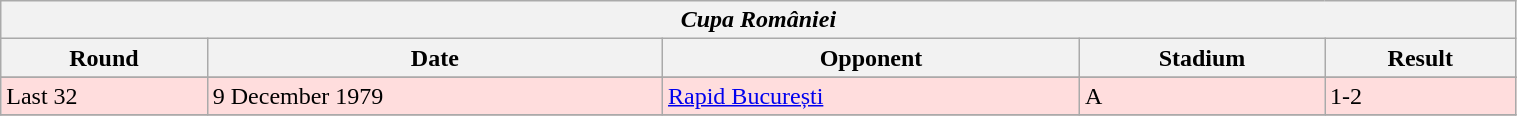<table class="wikitable" style="width:80%;">
<tr>
<th colspan="5" style="text-align:center;"><em>Cupa României</em></th>
</tr>
<tr>
<th>Round</th>
<th>Date</th>
<th>Opponent</th>
<th>Stadium</th>
<th>Result</th>
</tr>
<tr>
</tr>
<tr bgcolor="#ffdddd">
<td>Last 32</td>
<td>9 December 1979</td>
<td><a href='#'>Rapid București</a></td>
<td>A</td>
<td>1-2</td>
</tr>
<tr>
</tr>
</table>
